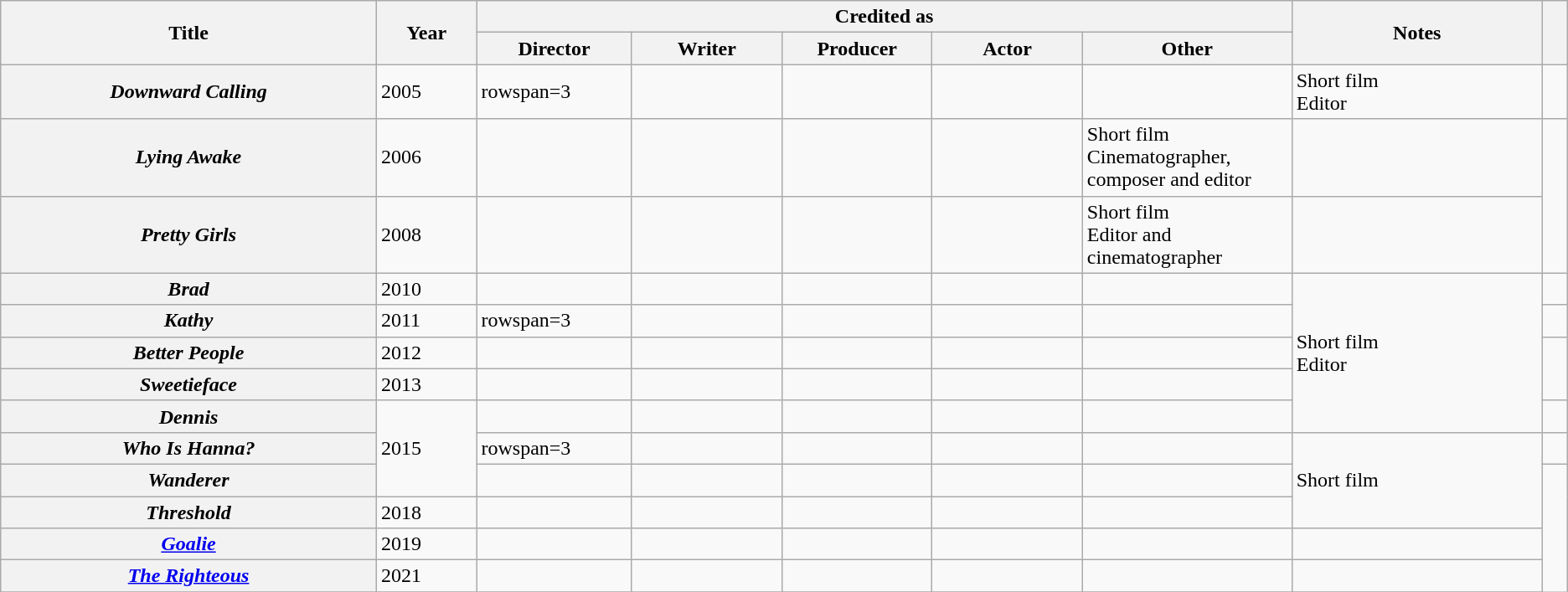<table class="wikitable sortable plainrowheaders">
<tr>
<th width="15%" rowspan="2" scope="col">Title</th>
<th width="4%" rowspan="2" scope="col">Year</th>
<th colspan="5" scope="col">Credited as</th>
<th width="10%" rowspan="2" scope="col" class="unsortable">Notes</th>
<th width="1%" rowspan="2" scope="col" class="unsortable"></th>
</tr>
<tr>
<th width=6%>Director</th>
<th width=6%>Writer</th>
<th width=6%>Producer</th>
<th width=6%>Actor</th>
<th width=6%>Other</th>
</tr>
<tr>
<th scope="row"><em>Downward Calling</em></th>
<td>2005</td>
<td>rowspan=3 </td>
<td></td>
<td></td>
<td></td>
<td></td>
<td>Short film<br>Editor</td>
<td style="text-align:center;"></td>
</tr>
<tr>
<th scope="row"><em>Lying Awake</em></th>
<td>2006</td>
<td></td>
<td></td>
<td></td>
<td></td>
<td>Short film<br>Cinematographer, composer and editor</td>
<td style="text-align:center;"></td>
</tr>
<tr>
<th scope="row"><em>Pretty Girls</em></th>
<td>2008</td>
<td></td>
<td></td>
<td></td>
<td></td>
<td>Short film<br>Editor and cinematographer</td>
<td style="text-align:center;"></td>
</tr>
<tr>
<th scope="row"><em>Brad</em></th>
<td>2010</td>
<td></td>
<td></td>
<td></td>
<td></td>
<td></td>
<td rowspan=5>Short film<br>Editor</td>
<td style="text-align:center;"></td>
</tr>
<tr>
<th scope="row"><em>Kathy</em></th>
<td>2011</td>
<td>rowspan=3 </td>
<td></td>
<td></td>
<td></td>
<td></td>
<td style="text-align:center;"></td>
</tr>
<tr>
<th scope="row"><em>Better People</em></th>
<td>2012</td>
<td></td>
<td></td>
<td></td>
<td></td>
<td style="text-align:center;"></td>
</tr>
<tr>
<th scope="row"><em>Sweetieface</em></th>
<td>2013</td>
<td></td>
<td></td>
<td></td>
<td></td>
<td style="text-align:center;"></td>
</tr>
<tr>
<th scope="row"><em>Dennis</em></th>
<td rowspan=3>2015</td>
<td></td>
<td></td>
<td></td>
<td></td>
<td></td>
<td style="text-align:center;"></td>
</tr>
<tr>
<th scope="row"><em>Who Is Hanna?</em></th>
<td>rowspan=3 </td>
<td></td>
<td></td>
<td></td>
<td></td>
<td rowspan=3>Short film</td>
<td style="text-align:center;"></td>
</tr>
<tr>
<th scope="row"><em>Wanderer</em></th>
<td></td>
<td></td>
<td></td>
<td></td>
<td style="text-align:center;"></td>
</tr>
<tr>
<th scope="row"><em>Threshold</em></th>
<td>2018</td>
<td></td>
<td></td>
<td></td>
<td></td>
<td style="text-align:center;"></td>
</tr>
<tr>
<th scope="row"><em><a href='#'>Goalie</a></em></th>
<td>2019</td>
<td></td>
<td></td>
<td></td>
<td></td>
<td></td>
<td style="text-align:center;"></td>
</tr>
<tr>
<th scope="row" data-sort-value="Righteous, The"><em><a href='#'>The Righteous</a></em></th>
<td>2021</td>
<td></td>
<td></td>
<td></td>
<td></td>
<td></td>
<td style="text-align:center;"></td>
</tr>
<tr>
</tr>
</table>
